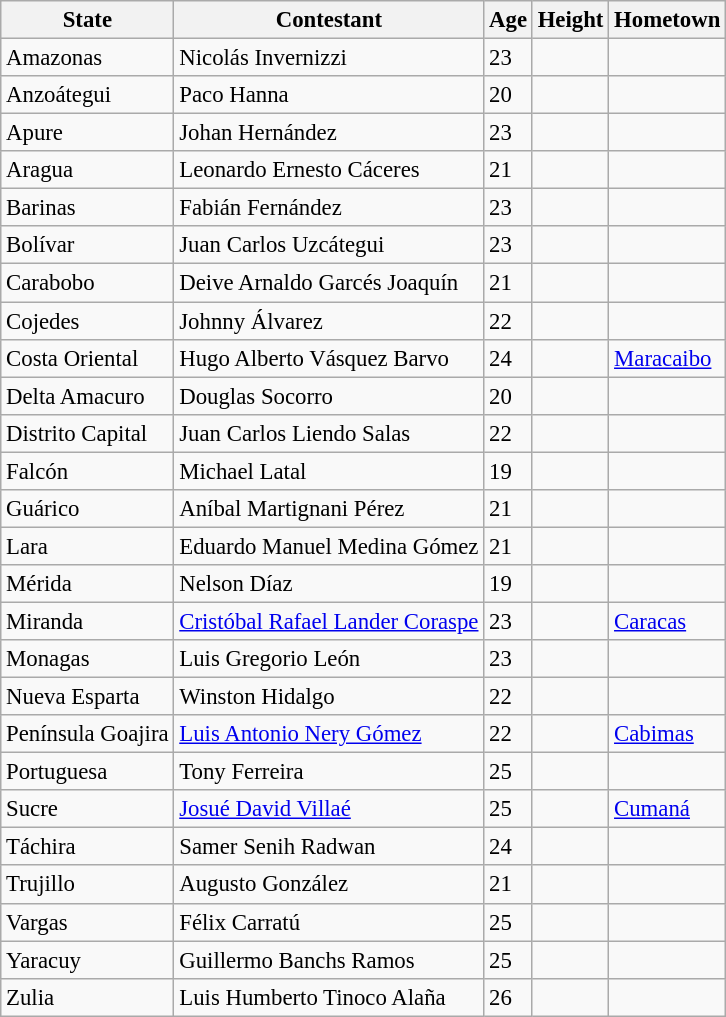<table class="wikitable sortable" style="font-size:95%;">
<tr>
<th>State</th>
<th>Contestant</th>
<th>Age</th>
<th>Height</th>
<th>Hometown</th>
</tr>
<tr>
<td>Amazonas</td>
<td>Nicolás Invernizzi</td>
<td>23</td>
<td></td>
<td></td>
</tr>
<tr>
<td>Anzoátegui</td>
<td>Paco Hanna</td>
<td>20</td>
<td></td>
<td></td>
</tr>
<tr>
<td>Apure</td>
<td>Johan Hernández</td>
<td>23</td>
<td></td>
<td></td>
</tr>
<tr>
<td>Aragua</td>
<td>Leonardo Ernesto Cáceres</td>
<td>21</td>
<td></td>
<td></td>
</tr>
<tr>
<td>Barinas</td>
<td>Fabián Fernández</td>
<td>23</td>
<td></td>
<td></td>
</tr>
<tr>
<td>Bolívar</td>
<td>Juan Carlos Uzcátegui</td>
<td>23</td>
<td></td>
<td></td>
</tr>
<tr>
<td>Carabobo</td>
<td>Deive Arnaldo Garcés Joaquín</td>
<td>21</td>
<td></td>
<td></td>
</tr>
<tr>
<td>Cojedes</td>
<td>Johnny Álvarez</td>
<td>22</td>
<td></td>
<td></td>
</tr>
<tr>
<td>Costa Oriental</td>
<td>Hugo Alberto Vásquez Barvo</td>
<td>24</td>
<td></td>
<td><a href='#'>Maracaibo</a></td>
</tr>
<tr>
<td>Delta Amacuro</td>
<td>Douglas Socorro</td>
<td>20</td>
<td></td>
<td></td>
</tr>
<tr>
<td>Distrito Capital</td>
<td>Juan Carlos Liendo Salas</td>
<td>22</td>
<td></td>
<td></td>
</tr>
<tr>
<td>Falcón</td>
<td>Michael Latal</td>
<td>19</td>
<td></td>
<td></td>
</tr>
<tr>
<td>Guárico</td>
<td>Aníbal Martignani Pérez</td>
<td>21</td>
<td></td>
<td></td>
</tr>
<tr>
<td>Lara</td>
<td>Eduardo Manuel Medina Gómez</td>
<td>21</td>
<td></td>
<td></td>
</tr>
<tr>
<td>Mérida</td>
<td>Nelson Díaz</td>
<td>19</td>
<td></td>
<td></td>
</tr>
<tr>
<td>Miranda</td>
<td><a href='#'>Cristóbal Rafael Lander Coraspe</a></td>
<td>23</td>
<td></td>
<td><a href='#'>Caracas</a></td>
</tr>
<tr>
<td>Monagas</td>
<td>Luis Gregorio León</td>
<td>23</td>
<td></td>
<td></td>
</tr>
<tr>
<td>Nueva Esparta</td>
<td>Winston Hidalgo</td>
<td>22</td>
<td></td>
<td></td>
</tr>
<tr>
<td>Península Goajira</td>
<td><a href='#'>Luis Antonio Nery Gómez</a></td>
<td>22</td>
<td></td>
<td><a href='#'>Cabimas</a></td>
</tr>
<tr>
<td>Portuguesa</td>
<td>Tony Ferreira</td>
<td>25</td>
<td></td>
<td></td>
</tr>
<tr>
<td>Sucre</td>
<td><a href='#'>Josué David Villaé</a></td>
<td>25</td>
<td></td>
<td><a href='#'>Cumaná</a></td>
</tr>
<tr>
<td>Táchira</td>
<td>Samer Senih Radwan</td>
<td>24</td>
<td></td>
<td></td>
</tr>
<tr>
<td>Trujillo</td>
<td>Augusto González</td>
<td>21</td>
<td></td>
<td></td>
</tr>
<tr>
<td>Vargas</td>
<td>Félix Carratú</td>
<td>25</td>
<td></td>
<td></td>
</tr>
<tr>
<td>Yaracuy</td>
<td>Guillermo Banchs Ramos</td>
<td>25</td>
<td></td>
<td></td>
</tr>
<tr>
<td>Zulia</td>
<td>Luis Humberto Tinoco Alaña</td>
<td>26</td>
<td></td>
<td></td>
</tr>
</table>
